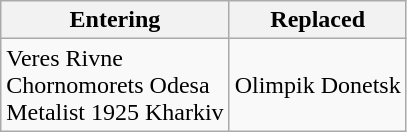<table class="wikitable">
<tr>
<th>Entering</th>
<th>Replaced</th>
</tr>
<tr>
<td>Veres Rivne<br>Chornomorets Odesa<br>Metalist 1925 Kharkiv</td>
<td>Olimpik Donetsk</td>
</tr>
</table>
